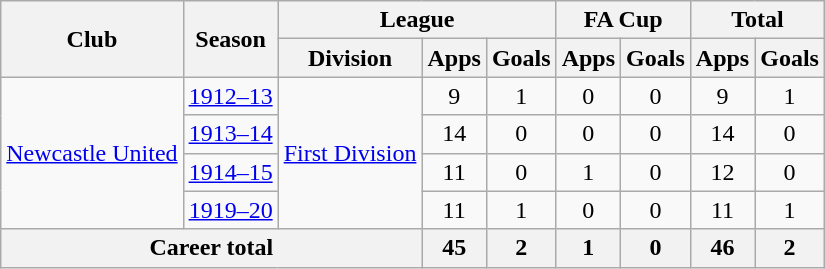<table class="wikitable" style="text-align: center">
<tr>
<th rowspan="2">Club</th>
<th rowspan="2">Season</th>
<th colspan="3">League</th>
<th colspan="2">FA Cup</th>
<th colspan="2">Total</th>
</tr>
<tr>
<th>Division</th>
<th>Apps</th>
<th>Goals</th>
<th>Apps</th>
<th>Goals</th>
<th>Apps</th>
<th>Goals</th>
</tr>
<tr>
<td rowspan="4"><a href='#'>Newcastle United</a></td>
<td><a href='#'>1912–13</a></td>
<td rowspan="4"><a href='#'>First Division</a></td>
<td>9</td>
<td>1</td>
<td>0</td>
<td>0</td>
<td>9</td>
<td>1</td>
</tr>
<tr>
<td><a href='#'>1913–14</a></td>
<td>14</td>
<td>0</td>
<td>0</td>
<td>0</td>
<td>14</td>
<td>0</td>
</tr>
<tr>
<td><a href='#'>1914–15</a></td>
<td>11</td>
<td>0</td>
<td>1</td>
<td>0</td>
<td>12</td>
<td>0</td>
</tr>
<tr>
<td><a href='#'>1919–20</a></td>
<td>11</td>
<td>1</td>
<td>0</td>
<td>0</td>
<td>11</td>
<td>1</td>
</tr>
<tr>
<th colspan="3">Career total</th>
<th>45</th>
<th>2</th>
<th>1</th>
<th>0</th>
<th>46</th>
<th>2</th>
</tr>
</table>
